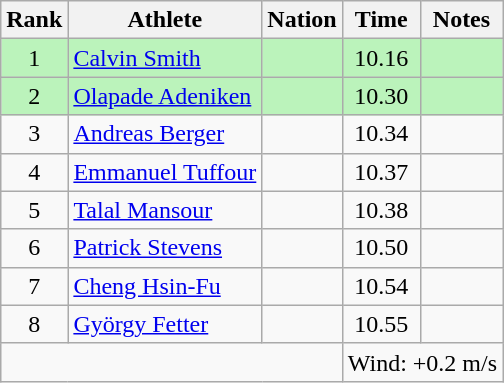<table class="wikitable sortable" style="text-align:center">
<tr>
<th>Rank</th>
<th>Athlete</th>
<th>Nation</th>
<th>Time</th>
<th>Notes</th>
</tr>
<tr style="background:#bbf3bb;">
<td>1</td>
<td align=left><a href='#'>Calvin Smith</a></td>
<td align=left></td>
<td>10.16</td>
<td></td>
</tr>
<tr style="background:#bbf3bb;">
<td>2</td>
<td align=left><a href='#'>Olapade Adeniken</a></td>
<td align=left></td>
<td>10.30</td>
<td></td>
</tr>
<tr>
<td>3</td>
<td align=left><a href='#'>Andreas Berger</a></td>
<td align=left></td>
<td>10.34</td>
<td></td>
</tr>
<tr>
<td>4</td>
<td align=left><a href='#'>Emmanuel Tuffour</a></td>
<td align=left></td>
<td>10.37</td>
<td></td>
</tr>
<tr>
<td>5</td>
<td align=left><a href='#'>Talal Mansour</a></td>
<td align=left></td>
<td>10.38</td>
<td></td>
</tr>
<tr>
<td>6</td>
<td align=left><a href='#'>Patrick Stevens</a></td>
<td align=left></td>
<td>10.50</td>
<td></td>
</tr>
<tr>
<td>7</td>
<td align=left><a href='#'>Cheng Hsin-Fu</a></td>
<td align=left></td>
<td>10.54</td>
<td></td>
</tr>
<tr>
<td>8</td>
<td align=left><a href='#'>György Fetter</a></td>
<td align=left></td>
<td>10.55</td>
<td></td>
</tr>
<tr class="sortbottom">
<td colspan=3></td>
<td colspan="3" style="text-align:left;">Wind: +0.2 m/s</td>
</tr>
</table>
